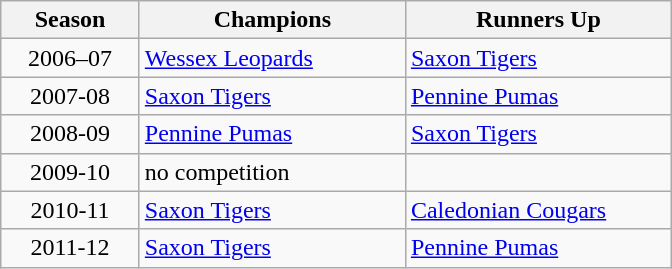<table class="wikitable" style="text-align:centre; margin-left:1em;">
<tr>
<th style="width:85px">Season</th>
<th style="width:170px">Champions</th>
<th style="width:170px">Runners Up</th>
</tr>
<tr>
<td style="text-align:center">2006–07</td>
<td><a href='#'>Wessex Leopards</a></td>
<td><a href='#'>Saxon Tigers</a></td>
</tr>
<tr>
<td style="text-align:center">2007-08</td>
<td><a href='#'>Saxon Tigers</a></td>
<td><a href='#'>Pennine Pumas</a></td>
</tr>
<tr>
<td style="text-align:center">2008-09</td>
<td><a href='#'>Pennine Pumas</a></td>
<td><a href='#'>Saxon Tigers</a></td>
</tr>
<tr>
<td style="text-align:center">2009-10</td>
<td>no competition</td>
<td></td>
</tr>
<tr>
<td style="text-align:center">2010-11</td>
<td><a href='#'>Saxon Tigers</a></td>
<td><a href='#'>Caledonian Cougars</a></td>
</tr>
<tr>
<td style="text-align:center">2011-12</td>
<td><a href='#'>Saxon Tigers</a></td>
<td><a href='#'>Pennine Pumas</a></td>
</tr>
</table>
